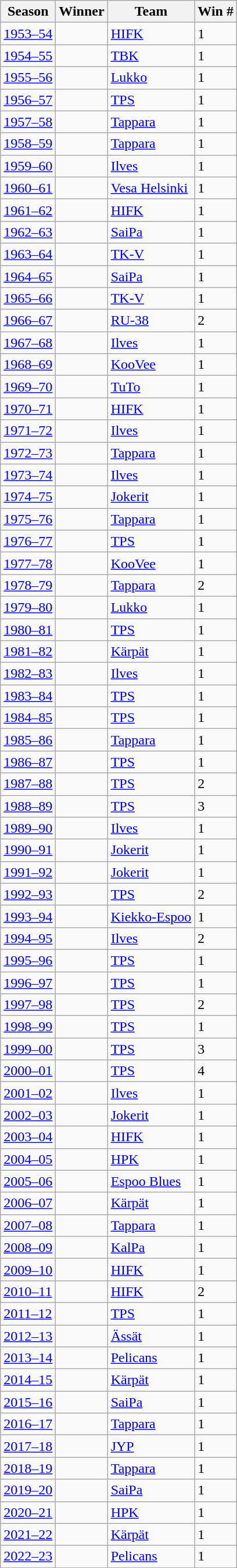<table class="wikitable sortable">
<tr>
<th>Season</th>
<th>Winner</th>
<th>Team</th>
<th>Win #</th>
</tr>
<tr>
<td><a href='#'>1953–54</a></td>
<td></td>
<td><a href='#'>HIFK</a></td>
<td>1</td>
</tr>
<tr>
<td><a href='#'>1954–55</a></td>
<td></td>
<td><a href='#'>TBK</a></td>
<td>1</td>
</tr>
<tr>
<td><a href='#'>1955–56</a></td>
<td></td>
<td><a href='#'>Lukko</a></td>
<td>1</td>
</tr>
<tr>
<td><a href='#'>1956–57</a></td>
<td></td>
<td><a href='#'>TPS</a></td>
<td>1</td>
</tr>
<tr>
<td><a href='#'>1957–58</a></td>
<td></td>
<td><a href='#'>Tappara</a></td>
<td>1</td>
</tr>
<tr>
<td><a href='#'>1958–59</a></td>
<td></td>
<td><a href='#'>Tappara</a></td>
<td>1</td>
</tr>
<tr>
<td><a href='#'>1959–60</a></td>
<td></td>
<td><a href='#'>Ilves</a></td>
<td>1</td>
</tr>
<tr>
<td><a href='#'>1960–61</a></td>
<td></td>
<td><a href='#'>Vesa Helsinki</a></td>
<td>1</td>
</tr>
<tr>
<td><a href='#'>1961–62</a></td>
<td></td>
<td><a href='#'>HIFK</a></td>
<td>1</td>
</tr>
<tr>
<td><a href='#'>1962–63</a></td>
<td></td>
<td><a href='#'>SaiPa</a></td>
<td>1</td>
</tr>
<tr>
<td><a href='#'>1963–64</a></td>
<td></td>
<td><a href='#'>TK-V</a></td>
<td>1</td>
</tr>
<tr>
<td><a href='#'>1964–65</a></td>
<td></td>
<td><a href='#'>SaiPa</a></td>
<td>1</td>
</tr>
<tr>
<td><a href='#'>1965–66</a></td>
<td></td>
<td><a href='#'>TK-V</a></td>
<td>1</td>
</tr>
<tr>
<td><a href='#'>1966–67</a></td>
<td></td>
<td><a href='#'>RU-38</a></td>
<td>2</td>
</tr>
<tr>
<td><a href='#'>1967–68</a></td>
<td></td>
<td><a href='#'>Ilves</a></td>
<td>1</td>
</tr>
<tr>
<td><a href='#'>1968–69</a></td>
<td></td>
<td><a href='#'>KooVee</a></td>
<td>1</td>
</tr>
<tr>
<td><a href='#'>1969–70</a></td>
<td></td>
<td><a href='#'>TuTo</a></td>
<td>1</td>
</tr>
<tr>
<td><a href='#'>1970–71</a></td>
<td></td>
<td><a href='#'>HIFK</a></td>
<td>1</td>
</tr>
<tr>
<td><a href='#'>1971–72</a></td>
<td></td>
<td><a href='#'>Ilves</a></td>
<td>1</td>
</tr>
<tr>
<td><a href='#'>1972–73</a></td>
<td></td>
<td><a href='#'>Tappara</a></td>
<td>1</td>
</tr>
<tr>
<td><a href='#'>1973–74</a></td>
<td></td>
<td><a href='#'>Ilves</a></td>
<td>1</td>
</tr>
<tr>
<td><a href='#'>1974–75</a></td>
<td></td>
<td><a href='#'>Jokerit</a></td>
<td>1</td>
</tr>
<tr>
<td><a href='#'>1975–76</a></td>
<td></td>
<td><a href='#'>Tappara</a></td>
<td>1</td>
</tr>
<tr>
<td><a href='#'>1976–77</a></td>
<td></td>
<td><a href='#'>TPS</a></td>
<td>1</td>
</tr>
<tr>
<td><a href='#'>1977–78</a></td>
<td></td>
<td><a href='#'>KooVee</a></td>
<td>1</td>
</tr>
<tr>
<td><a href='#'>1978–79</a></td>
<td></td>
<td><a href='#'>Tappara</a></td>
<td>2</td>
</tr>
<tr>
<td><a href='#'>1979–80</a></td>
<td></td>
<td><a href='#'>Lukko</a></td>
<td>1</td>
</tr>
<tr>
<td><a href='#'>1980–81</a></td>
<td></td>
<td><a href='#'>TPS</a></td>
<td>1</td>
</tr>
<tr>
<td><a href='#'>1981–82</a></td>
<td></td>
<td><a href='#'>Kärpät</a></td>
<td>1</td>
</tr>
<tr>
<td><a href='#'>1982–83</a></td>
<td></td>
<td><a href='#'>Ilves</a></td>
<td>1</td>
</tr>
<tr>
<td><a href='#'>1983–84</a></td>
<td></td>
<td><a href='#'>TPS</a></td>
<td>1</td>
</tr>
<tr>
<td><a href='#'>1984–85</a></td>
<td></td>
<td><a href='#'>TPS</a></td>
<td>1</td>
</tr>
<tr>
<td><a href='#'>1985–86</a></td>
<td></td>
<td><a href='#'>Tappara</a></td>
<td>1</td>
</tr>
<tr>
<td><a href='#'>1986–87</a></td>
<td></td>
<td><a href='#'>TPS</a></td>
<td>1</td>
</tr>
<tr>
<td><a href='#'>1987–88</a></td>
<td></td>
<td><a href='#'>TPS</a></td>
<td>2</td>
</tr>
<tr>
<td><a href='#'>1988–89</a></td>
<td></td>
<td><a href='#'>TPS</a></td>
<td>3</td>
</tr>
<tr>
<td><a href='#'>1989–90</a></td>
<td></td>
<td><a href='#'>Ilves</a></td>
<td>1</td>
</tr>
<tr>
<td><a href='#'>1990–91</a></td>
<td></td>
<td><a href='#'>Jokerit</a></td>
<td>1</td>
</tr>
<tr>
<td><a href='#'>1991–92</a></td>
<td></td>
<td><a href='#'>Jokerit</a></td>
<td>1</td>
</tr>
<tr>
<td><a href='#'>1992–93</a></td>
<td></td>
<td><a href='#'>TPS</a></td>
<td>2</td>
</tr>
<tr>
<td><a href='#'>1993–94</a></td>
<td></td>
<td><a href='#'>Kiekko-Espoo</a></td>
<td>1</td>
</tr>
<tr>
<td><a href='#'>1994–95</a></td>
<td></td>
<td><a href='#'>Ilves</a></td>
<td>2</td>
</tr>
<tr>
<td><a href='#'>1995–96</a></td>
<td></td>
<td><a href='#'>TPS</a></td>
<td>1</td>
</tr>
<tr>
<td><a href='#'>1996–97</a></td>
<td></td>
<td><a href='#'>TPS</a></td>
<td>1</td>
</tr>
<tr>
<td><a href='#'>1997–98</a></td>
<td></td>
<td><a href='#'>TPS</a></td>
<td>2</td>
</tr>
<tr>
<td><a href='#'>1998–99</a></td>
<td></td>
<td><a href='#'>TPS</a></td>
<td>1</td>
</tr>
<tr>
<td><a href='#'>1999–00</a></td>
<td></td>
<td><a href='#'>TPS</a></td>
<td>3</td>
</tr>
<tr>
<td><a href='#'>2000–01</a></td>
<td></td>
<td><a href='#'>TPS</a></td>
<td>4</td>
</tr>
<tr>
<td><a href='#'>2001–02</a></td>
<td></td>
<td><a href='#'>Ilves</a></td>
<td>1</td>
</tr>
<tr>
<td><a href='#'>2002–03</a></td>
<td></td>
<td><a href='#'>Jokerit</a></td>
<td>1</td>
</tr>
<tr>
<td><a href='#'>2003–04</a></td>
<td></td>
<td><a href='#'>HIFK</a></td>
<td>1</td>
</tr>
<tr>
<td><a href='#'>2004–05</a></td>
<td></td>
<td><a href='#'>HPK</a></td>
<td>1</td>
</tr>
<tr>
<td><a href='#'>2005–06</a></td>
<td></td>
<td><a href='#'>Espoo Blues</a></td>
<td>1</td>
</tr>
<tr>
<td><a href='#'>2006–07</a></td>
<td></td>
<td><a href='#'>Kärpät</a></td>
<td>1</td>
</tr>
<tr>
<td><a href='#'>2007–08</a></td>
<td></td>
<td><a href='#'>Tappara</a></td>
<td>1</td>
</tr>
<tr>
<td><a href='#'>2008–09</a></td>
<td></td>
<td><a href='#'>KalPa</a></td>
<td>1</td>
</tr>
<tr>
<td><a href='#'>2009–10</a></td>
<td></td>
<td><a href='#'>HIFK</a></td>
<td>1</td>
</tr>
<tr>
<td><a href='#'>2010–11</a></td>
<td></td>
<td><a href='#'>HIFK</a></td>
<td>2</td>
</tr>
<tr>
<td><a href='#'>2011–12</a></td>
<td></td>
<td><a href='#'>TPS</a></td>
<td>1</td>
</tr>
<tr>
<td><a href='#'>2012–13</a></td>
<td></td>
<td><a href='#'>Ässät</a></td>
<td>1</td>
</tr>
<tr>
<td><a href='#'>2013–14</a></td>
<td></td>
<td><a href='#'>Pelicans</a></td>
<td>1</td>
</tr>
<tr>
<td><a href='#'>2014–15</a></td>
<td></td>
<td><a href='#'>Kärpät</a></td>
<td>1</td>
</tr>
<tr>
<td><a href='#'>2015–16</a></td>
<td></td>
<td><a href='#'>SaiPa</a></td>
<td>1</td>
</tr>
<tr>
<td><a href='#'>2016–17</a></td>
<td></td>
<td><a href='#'>Tappara</a></td>
<td>1</td>
</tr>
<tr>
<td><a href='#'>2017–18</a></td>
<td></td>
<td><a href='#'>JYP</a></td>
<td>1</td>
</tr>
<tr>
<td><a href='#'>2018–19</a></td>
<td></td>
<td><a href='#'>Tappara</a></td>
<td>1</td>
</tr>
<tr>
<td><a href='#'>2019–20</a></td>
<td></td>
<td><a href='#'>SaiPa</a></td>
<td>1</td>
</tr>
<tr>
<td><a href='#'>2020–21</a></td>
<td></td>
<td><a href='#'>HPK</a></td>
<td>1</td>
</tr>
<tr>
<td><a href='#'>2021–22</a></td>
<td></td>
<td><a href='#'>Kärpät</a></td>
<td>1</td>
</tr>
<tr>
<td><a href='#'>2022–23</a></td>
<td></td>
<td><a href='#'>Pelicans</a></td>
<td>1</td>
</tr>
</table>
